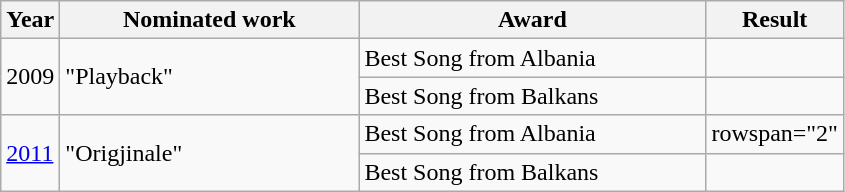<table class="wikitable">
<tr>
<th>Year</th>
<th scope="col" style="width:12em;">Nominated work</th>
<th scope="col" style="width:14em;">Award</th>
<th>Result</th>
</tr>
<tr>
<td rowspan="2">2009</td>
<td rowspan="2">"Playback"</td>
<td>Best Song from Albania</td>
<td></td>
</tr>
<tr>
<td>Best Song from Balkans</td>
<td></td>
</tr>
<tr>
<td rowspan="2"><a href='#'>2011</a></td>
<td rowspan="2">"Origjinale"</td>
<td>Best Song from Albania</td>
<td>rowspan="2" </td>
</tr>
<tr>
<td>Best Song from Balkans</td>
</tr>
</table>
